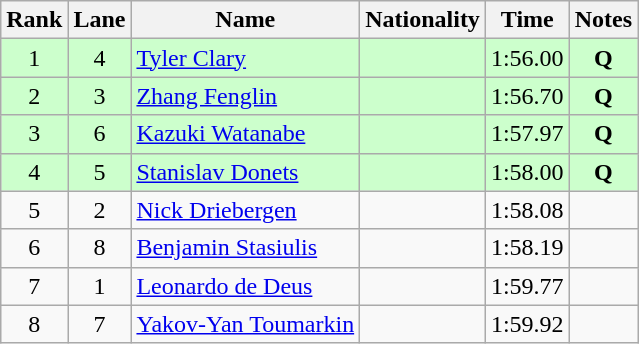<table class="wikitable sortable" style="text-align:center">
<tr>
<th>Rank</th>
<th>Lane</th>
<th>Name</th>
<th>Nationality</th>
<th>Time</th>
<th>Notes</th>
</tr>
<tr bgcolor=ccffcc>
<td>1</td>
<td>4</td>
<td align=left><a href='#'>Tyler Clary</a></td>
<td align=left></td>
<td>1:56.00</td>
<td><strong>Q</strong></td>
</tr>
<tr bgcolor=ccffcc>
<td>2</td>
<td>3</td>
<td align=left><a href='#'>Zhang Fenglin</a></td>
<td align=left></td>
<td>1:56.70</td>
<td><strong>Q</strong></td>
</tr>
<tr bgcolor=ccffcc>
<td>3</td>
<td>6</td>
<td align=left><a href='#'>Kazuki Watanabe</a></td>
<td align=left></td>
<td>1:57.97</td>
<td><strong>Q</strong></td>
</tr>
<tr bgcolor=ccffcc>
<td>4</td>
<td>5</td>
<td align=left><a href='#'>Stanislav Donets</a></td>
<td align=left></td>
<td>1:58.00</td>
<td><strong>Q</strong></td>
</tr>
<tr>
<td>5</td>
<td>2</td>
<td align=left><a href='#'>Nick Driebergen</a></td>
<td align=left></td>
<td>1:58.08</td>
<td></td>
</tr>
<tr>
<td>6</td>
<td>8</td>
<td align=left><a href='#'>Benjamin Stasiulis</a></td>
<td align=left></td>
<td>1:58.19</td>
<td></td>
</tr>
<tr>
<td>7</td>
<td>1</td>
<td align=left><a href='#'>Leonardo de Deus</a></td>
<td align=left></td>
<td>1:59.77</td>
<td></td>
</tr>
<tr>
<td>8</td>
<td>7</td>
<td align=left><a href='#'>Yakov-Yan Toumarkin</a></td>
<td align=left></td>
<td>1:59.92</td>
<td></td>
</tr>
</table>
